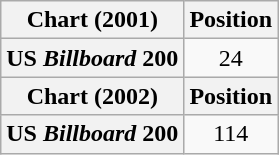<table class="wikitable plainrowheaders" style="text-align:center">
<tr>
<th scope="col">Chart (2001)</th>
<th scope="col">Position</th>
</tr>
<tr>
<th scope="row">US <em>Billboard</em> 200</th>
<td>24</td>
</tr>
<tr>
<th scope="col">Chart (2002)</th>
<th scope="col">Position</th>
</tr>
<tr>
<th scope="row">US <em>Billboard</em> 200</th>
<td>114</td>
</tr>
</table>
